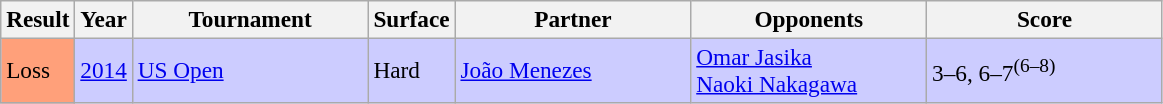<table class="wikitable" style=font-size:97%>
<tr>
<th>Result</th>
<th>Year</th>
<th width=150>Tournament</th>
<th>Surface</th>
<th width=150>Partner</th>
<th width=150>Opponents</th>
<th width=150>Score</th>
</tr>
<tr style="background:#ccccff;">
<td bgcolor=ffa07a>Loss</td>
<td><a href='#'>2014</a></td>
<td><a href='#'>US Open</a></td>
<td>Hard</td>
<td> <a href='#'>João Menezes</a></td>
<td> <a href='#'>Omar Jasika</a> <br>  <a href='#'>Naoki Nakagawa</a></td>
<td>3–6, 6–7<sup>(6–8)</sup></td>
</tr>
</table>
